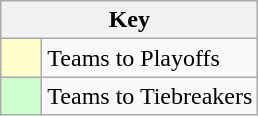<table class="wikitable" style="text-align: center;">
<tr>
<th colspan=2>Key</th>
</tr>
<tr>
<td style="background:#ffffcc; width:20px;"></td>
<td align=left>Teams to Playoffs</td>
</tr>
<tr>
<td style="background:#ccffcc; width:20px;"></td>
<td align=left>Teams to Tiebreakers</td>
</tr>
</table>
